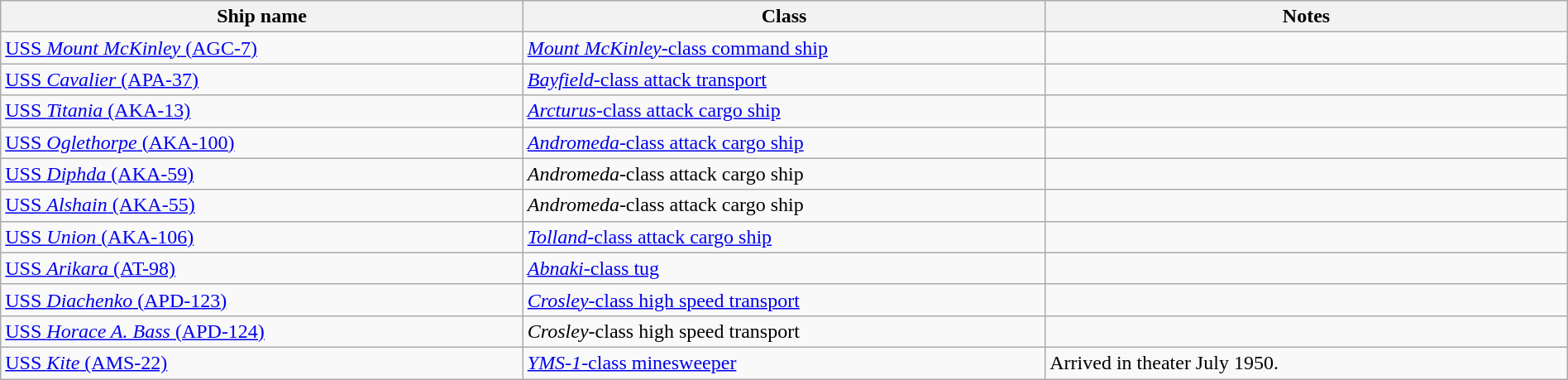<table class="wikitable" width=100%>
<tr valign="top"|- valign="top">
<th width=33%; align= center>Ship name</th>
<th width=33%; align= center>Class</th>
<th width=33%; align= center>Notes</th>
</tr>
<tr valign="top">
<td> <a href='#'>USS <em>Mount McKinley</em> (AGC-7)</a></td>
<td><a href='#'><em>Mount McKinley</em>-class command ship</a></td>
<td></td>
</tr>
<tr>
<td> <a href='#'>USS <em>Cavalier</em> (APA-37)</a></td>
<td><a href='#'><em>Bayfield</em>-class attack transport</a></td>
<td></td>
</tr>
<tr>
<td> <a href='#'>USS <em>Titania</em> (AKA-13)</a></td>
<td><a href='#'><em>Arcturus</em>-class attack cargo ship</a></td>
<td></td>
</tr>
<tr>
<td> <a href='#'>USS <em>Oglethorpe</em> (AKA-100)</a></td>
<td><a href='#'><em>Andromeda</em>-class attack cargo ship</a></td>
<td></td>
</tr>
<tr>
<td> <a href='#'>USS <em>Diphda</em> (AKA-59)</a></td>
<td><em>Andromeda</em>-class attack cargo ship</td>
<td></td>
</tr>
<tr>
<td> <a href='#'>USS <em>Alshain</em> (AKA-55)</a></td>
<td><em>Andromeda</em>-class attack cargo ship</td>
<td></td>
</tr>
<tr>
<td> <a href='#'>USS <em>Union</em> (AKA-106)</a></td>
<td><a href='#'><em>Tolland</em>-class attack cargo ship</a></td>
<td></td>
</tr>
<tr>
<td> <a href='#'>USS <em>Arikara</em> (AT-98)</a></td>
<td><a href='#'><em>Abnaki</em>-class tug</a></td>
<td></td>
</tr>
<tr>
<td> <a href='#'>USS <em>Diachenko</em> (APD-123)</a></td>
<td><a href='#'><em>Crosley</em>-class high speed transport</a></td>
<td></td>
</tr>
<tr>
<td> <a href='#'>USS <em>Horace A. Bass</em> (APD-124)</a></td>
<td><em>Crosley</em>-class high speed transport</td>
<td></td>
</tr>
<tr>
<td> <a href='#'>USS <em>Kite</em> (AMS-22)</a></td>
<td><a href='#'><em>YMS-1</em>-class minesweeper</a></td>
<td>Arrived in theater July 1950.</td>
</tr>
</table>
